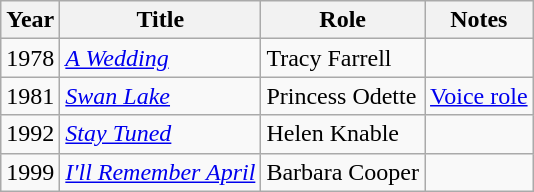<table class="wikitable sortable">
<tr>
<th>Year</th>
<th>Title</th>
<th>Role</th>
<th class="unsortable">Notes</th>
</tr>
<tr>
<td>1978</td>
<td data-sort-value="Wedding, A"><em><a href='#'>A Wedding</a></em></td>
<td>Tracy Farrell</td>
<td></td>
</tr>
<tr>
<td>1981</td>
<td><em><a href='#'>Swan Lake</a></em></td>
<td>Princess Odette</td>
<td><a href='#'>Voice role</a></td>
</tr>
<tr>
<td>1992</td>
<td><em><a href='#'>Stay Tuned</a></em></td>
<td>Helen Knable</td>
<td></td>
</tr>
<tr>
<td>1999</td>
<td><em><a href='#'>I'll Remember April</a></em></td>
<td>Barbara Cooper</td>
<td></td>
</tr>
</table>
